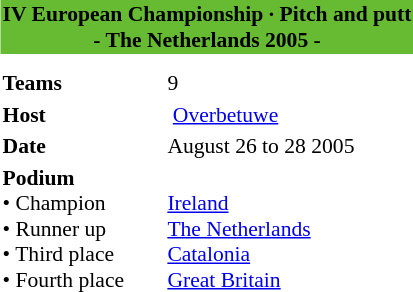<table class="toccolours" style="float: right; margin: 0 0 1em 1em; font-size: 90%;">
<tr>
<td colspan="2" style="background: #66bb33; text-align: center;"><strong>IV European Championship · Pitch and putt<br>- The Netherlands 2005 -</strong></td>
</tr>
<tr>
<td colspan="2" style="text-align: center;"></td>
</tr>
<tr style="vertical-align:top;">
<td colspan=2></td>
</tr>
<tr style="vertical-align:top;">
<td><strong>Teams</strong></td>
<td>9</td>
</tr>
<tr style="vertical-align:top;">
<td><strong>Host</strong></td>
<td> <a href='#'>Overbetuwe</a></td>
</tr>
<tr style="vertical-align:top;">
<td><strong>Date</strong></td>
<td>August 26 to 28 2005</td>
</tr>
<tr style="vertical-align:top;">
<td><strong>Podium</strong><br>• Champion<br>• Runner up<br>• Third place<br>• Fourth place</td>
<td><br> <a href='#'>Ireland</a> <br> <a href='#'>The Netherlands</a> <br> <a href='#'>Catalonia</a> <br> <a href='#'>Great Britain</a></td>
</tr>
</table>
